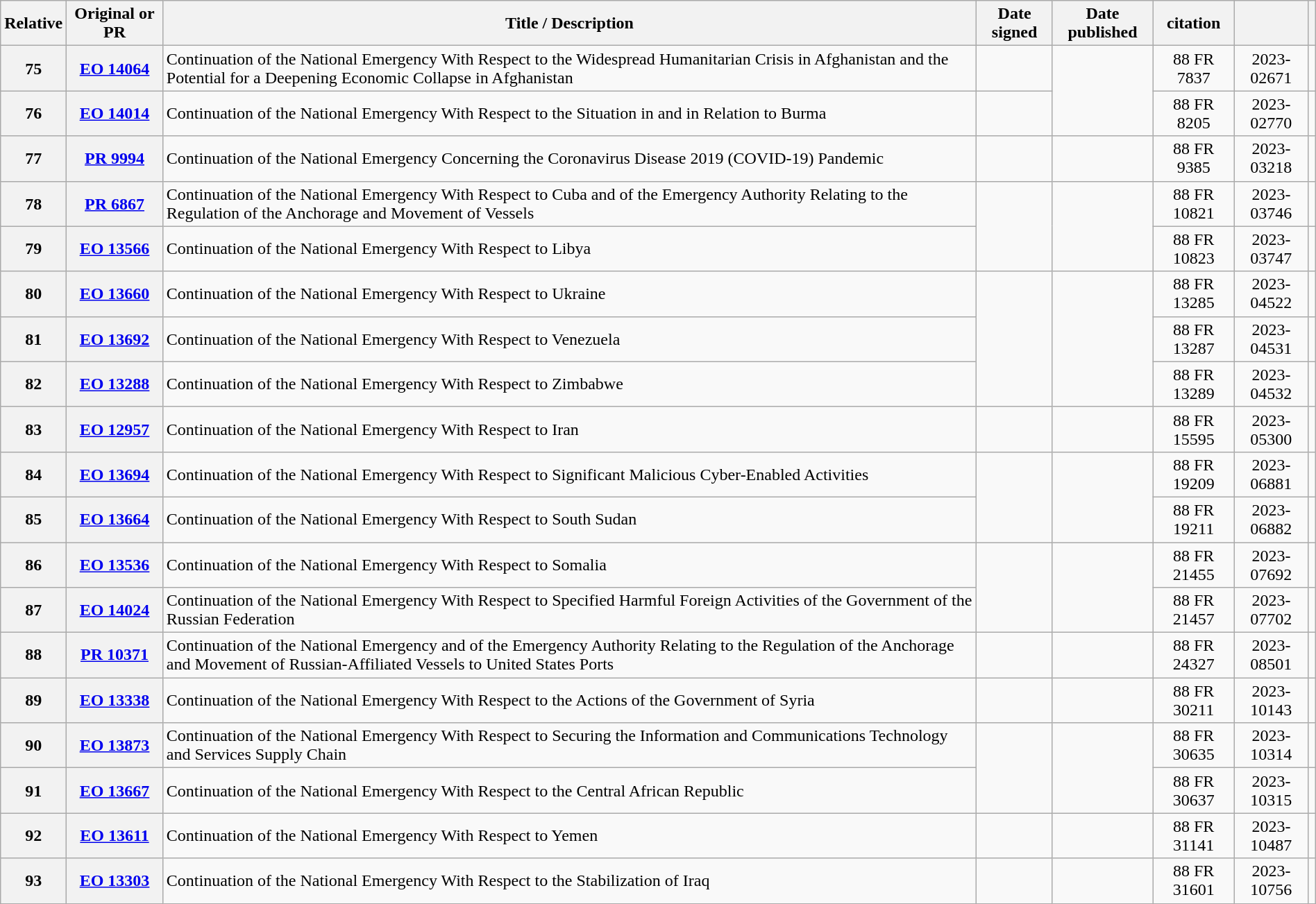<table class="wikitable sortable plainrowheaders" style="width:100%">
<tr>
<th>Relative</th>
<th>Original  or PR</th>
<th>Title / Description</th>
<th>Date signed</th>
<th>Date published</th>
<th>citation</th>
<th></th>
<th class="unsortable"></th>
</tr>
<tr style="text-align:center">
<th>75</th>
<th><a href='#'>EO 14064</a></th>
<td style="text-align:left">Continuation of the National Emergency With Respect to the Widespread Humanitarian Crisis in Afghanistan and the Potential for a Deepening Economic Collapse in Afghanistan</td>
<td></td>
<td rowspan=2></td>
<td>88 FR 7837</td>
<td>2023-02671</td>
<td></td>
</tr>
<tr style="text-align:center">
<th>76</th>
<th><a href='#'>EO 14014</a></th>
<td style="text-align:left">Continuation of the National Emergency With Respect to the Situation in and in Relation to Burma</td>
<td></td>
<td>88 FR 8205</td>
<td>2023-02770</td>
<td></td>
</tr>
<tr style="text-align:center">
<th>77</th>
<th><a href='#'>PR 9994</a></th>
<td style="text-align:left">Continuation of the National Emergency Concerning the Coronavirus Disease 2019 (COVID-19) Pandemic</td>
<td></td>
<td></td>
<td>88 FR 9385</td>
<td>2023-03218</td>
<td></td>
</tr>
<tr style="text-align:center">
<th>78</th>
<th><a href='#'>PR 6867</a></th>
<td style="text-align:left">Continuation of the National Emergency With Respect to Cuba and of the Emergency Authority Relating to the Regulation of the Anchorage and Movement of Vessels</td>
<td rowspan=2></td>
<td rowspan=2></td>
<td>88 FR 10821</td>
<td>2023-03746</td>
<td></td>
</tr>
<tr style="text-align:center">
<th>79</th>
<th><a href='#'>EO 13566</a></th>
<td style="text-align:left">Continuation of the National Emergency With Respect to Libya</td>
<td>88 FR 10823</td>
<td>2023-03747</td>
<td></td>
</tr>
<tr style="text-align:center">
<th>80</th>
<th><a href='#'>EO 13660</a></th>
<td style="text-align:left">Continuation of the National Emergency With Respect to Ukraine</td>
<td rowspan=3></td>
<td rowspan=3></td>
<td>88 FR 13285</td>
<td>2023-04522</td>
<td></td>
</tr>
<tr style="text-align:center">
<th>81</th>
<th><a href='#'>EO 13692</a></th>
<td style="text-align:left">Continuation of the National Emergency With Respect to Venezuela</td>
<td>88 FR 13287</td>
<td>2023-04531</td>
<td></td>
</tr>
<tr style="text-align:center">
<th>82</th>
<th><a href='#'>EO 13288</a></th>
<td style="text-align:left">Continuation of the National Emergency With Respect to Zimbabwe</td>
<td>88 FR 13289</td>
<td>2023-04532</td>
<td></td>
</tr>
<tr style="text-align:center">
<th>83</th>
<th><a href='#'>EO 12957</a></th>
<td style="text-align:left">Continuation of the National Emergency With Respect to Iran</td>
<td></td>
<td></td>
<td>88 FR 15595</td>
<td>2023-05300</td>
<td></td>
</tr>
<tr style="text-align:center">
<th>84</th>
<th><a href='#'>EO 13694</a></th>
<td style="text-align:left">Continuation of the National Emergency With Respect to Significant Malicious Cyber-Enabled Activities</td>
<td rowspan=2></td>
<td rowspan=2></td>
<td>88 FR 19209</td>
<td>2023-06881</td>
<td></td>
</tr>
<tr style="text-align:center">
<th>85</th>
<th><a href='#'>EO 13664</a></th>
<td style="text-align:left">Continuation of the National Emergency With Respect to South Sudan</td>
<td>88 FR 19211</td>
<td>2023-06882</td>
<td></td>
</tr>
<tr style="text-align:center">
<th>86</th>
<th><a href='#'>EO 13536</a></th>
<td style="text-align:left">Continuation of the National Emergency With Respect to Somalia</td>
<td rowspan=2></td>
<td rowspan=2></td>
<td>88 FR 21455</td>
<td>2023-07692</td>
<td></td>
</tr>
<tr style="text-align:center">
<th>87</th>
<th><a href='#'>EO 14024</a></th>
<td style="text-align:left">Continuation of the National Emergency With Respect to Specified Harmful Foreign Activities of the Government of the Russian Federation</td>
<td>88 FR 21457</td>
<td>2023-07702</td>
<td></td>
</tr>
<tr style="text-align:center">
<th>88</th>
<th><a href='#'>PR 10371</a></th>
<td style="text-align:left">Continuation of the National Emergency and of the Emergency Authority Relating to the Regulation of the Anchorage and Movement of Russian-Affiliated Vessels to United States Ports</td>
<td></td>
<td></td>
<td>88 FR 24327</td>
<td>2023-08501</td>
<td></td>
</tr>
<tr style="text-align:center">
<th>89</th>
<th><a href='#'>EO 13338</a></th>
<td style="text-align:left">Continuation of the National Emergency With Respect to the Actions of the Government of Syria</td>
<td></td>
<td></td>
<td>88 FR 30211</td>
<td>2023-10143</td>
<td></td>
</tr>
<tr style="text-align:center">
<th>90</th>
<th><a href='#'>EO 13873</a></th>
<td style="text-align:left">Continuation of the National Emergency With Respect to Securing the Information and Communications Technology and Services Supply Chain</td>
<td rowspan=2></td>
<td rowspan=2></td>
<td>88 FR 30635</td>
<td>2023-10314</td>
<td></td>
</tr>
<tr style="text-align:center">
<th>91</th>
<th><a href='#'>EO 13667</a></th>
<td style="text-align:left">Continuation of the National Emergency With Respect to the Central African Republic</td>
<td>88 FR 30637</td>
<td>2023-10315</td>
<td></td>
</tr>
<tr style="text-align:center">
<th>92</th>
<th><a href='#'>EO 13611</a></th>
<td style="text-align:left">Continuation of the National Emergency With Respect to Yemen</td>
<td></td>
<td></td>
<td>88 FR 31141</td>
<td>2023-10487</td>
<td></td>
</tr>
<tr style="text-align:center">
<th>93</th>
<th><a href='#'>EO 13303</a></th>
<td style="text-align:left">Continuation of the National Emergency With Respect to the Stabilization of Iraq</td>
<td></td>
<td></td>
<td>88 FR 31601</td>
<td>2023-10756</td>
<td></td>
</tr>
</table>
